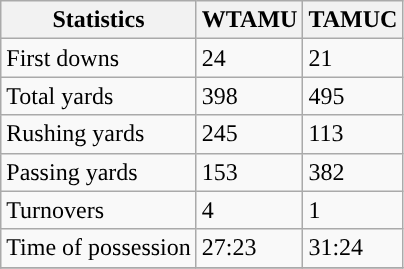<table class="wikitable">
<tr>
<th>Statistics</th>
<th>WTAMU</th>
<th>TAMUC</th>
</tr>
<tr>
<td>First downs</td>
<td>24</td>
<td>21</td>
</tr>
<tr>
<td>Total yards</td>
<td>398</td>
<td>495</td>
</tr>
<tr>
<td>Rushing yards</td>
<td>245</td>
<td>113</td>
</tr>
<tr>
<td>Passing yards</td>
<td>153</td>
<td>382</td>
</tr>
<tr>
<td>Turnovers</td>
<td>4</td>
<td>1</td>
</tr>
<tr>
<td>Time of possession</td>
<td>27:23</td>
<td>31:24</td>
</tr>
<tr>
</tr>
</table>
